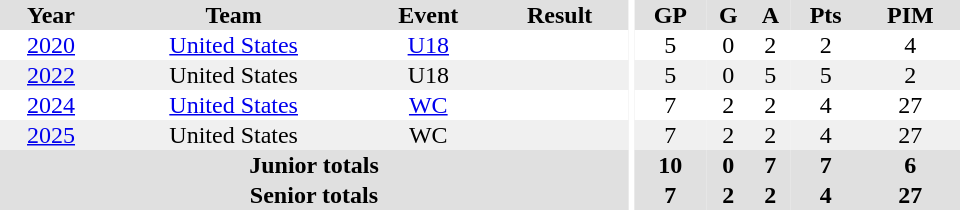<table border="0" cellpadding="1" cellspacing="0" ID="Table3" style="text-align:center; width:40em">
<tr ALIGN="center" bgcolor="#e0e0e0">
<th>Year</th>
<th>Team</th>
<th>Event</th>
<th>Result</th>
<th rowspan="99" bgcolor="#ffffff"></th>
<th>GP</th>
<th>G</th>
<th>A</th>
<th>Pts</th>
<th>PIM</th>
</tr>
<tr>
<td><a href='#'>2020</a></td>
<td><a href='#'>United States</a></td>
<td><a href='#'>U18</a></td>
<td></td>
<td>5</td>
<td>0</td>
<td>2</td>
<td>2</td>
<td>4</td>
</tr>
<tr bgcolor="#f0f0f0">
<td><a href='#'>2022</a></td>
<td>United States</td>
<td>U18</td>
<td></td>
<td>5</td>
<td>0</td>
<td>5</td>
<td>5</td>
<td>2</td>
</tr>
<tr>
<td><a href='#'>2024</a></td>
<td><a href='#'>United States</a></td>
<td><a href='#'>WC</a></td>
<td></td>
<td>7</td>
<td>2</td>
<td>2</td>
<td>4</td>
<td>27</td>
</tr>
<tr bgcolor="#f0f0f0">
<td><a href='#'>2025</a></td>
<td>United States</td>
<td>WC</td>
<td></td>
<td>7</td>
<td>2</td>
<td>2</td>
<td>4</td>
<td>27</td>
</tr>
<tr bgcolor="#e0e0e0">
<th colspan="4">Junior totals</th>
<th>10</th>
<th>0</th>
<th>7</th>
<th>7</th>
<th>6</th>
</tr>
<tr bgcolor="#e0e0e0">
<th colspan="4">Senior totals</th>
<th>7</th>
<th>2</th>
<th>2</th>
<th>4</th>
<th>27</th>
</tr>
</table>
